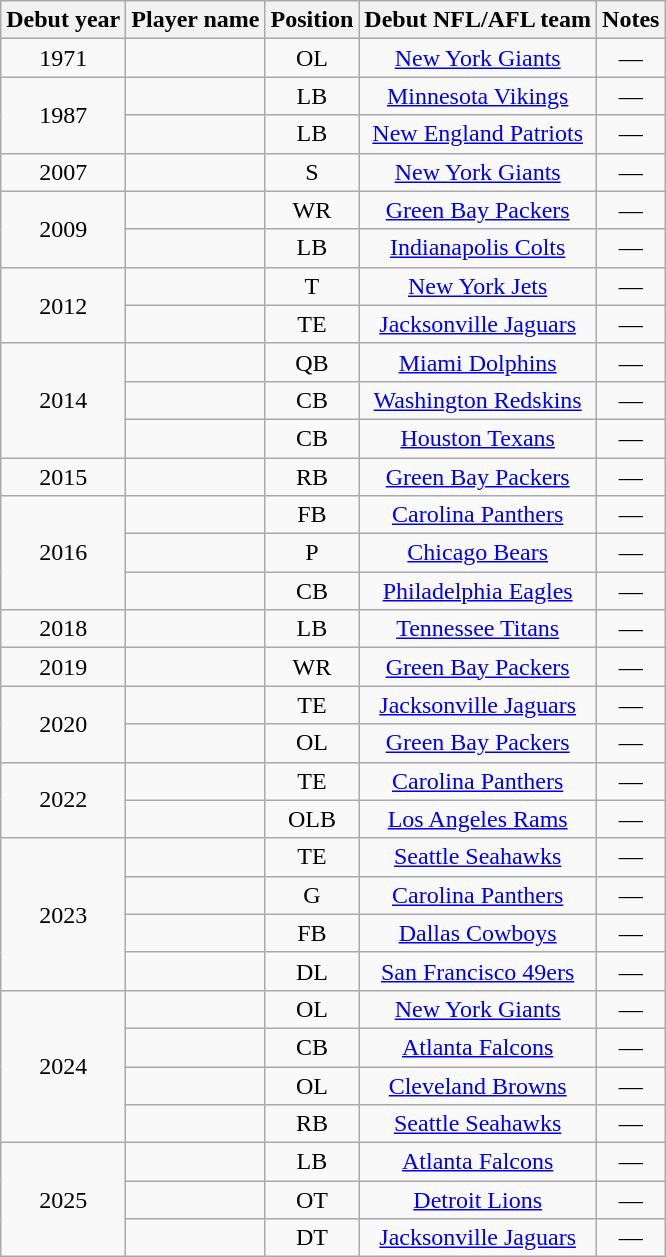<table class="wikitable sortable">
<tr>
<th>Debut year</th>
<th>Player name</th>
<th>Position</th>
<th>Debut NFL/AFL team</th>
<th>Notes</th>
</tr>
<tr>
<td align="center">1971</td>
<td align="center"></td>
<td align="center">OL</td>
<td align="center"><a href='#'>New York Giants</a></td>
<td align="center">—</td>
</tr>
<tr>
<td rowspan="2" align="center">1987</td>
<td align="center"></td>
<td align="center">LB</td>
<td align="center"><a href='#'>Minnesota Vikings</a></td>
<td align="center">—</td>
</tr>
<tr>
<td align="center"></td>
<td align="center">LB</td>
<td align="center"><a href='#'>New England Patriots</a></td>
<td align="center">—</td>
</tr>
<tr>
<td align="center">2007</td>
<td align="center"></td>
<td align="center">S</td>
<td align="center"><a href='#'>New York Giants</a></td>
<td align="center">—</td>
</tr>
<tr>
<td rowspan="2" align="center">2009</td>
<td align="center"></td>
<td align="center">WR</td>
<td align="center"><a href='#'>Green Bay Packers</a></td>
<td align="center">—</td>
</tr>
<tr>
<td align="center"></td>
<td align="center">LB</td>
<td align="center"><a href='#'>Indianapolis Colts</a></td>
<td align="center">—</td>
</tr>
<tr>
<td rowspan="2" align="center">2012</td>
<td align="center"></td>
<td align="center">T</td>
<td align="center"><a href='#'>New York Jets</a></td>
<td align="center">—</td>
</tr>
<tr>
<td align="center"></td>
<td align="center">TE</td>
<td align="center"><a href='#'>Jacksonville Jaguars</a></td>
<td align="center">—</td>
</tr>
<tr>
<td rowspan="3" align="center">2014</td>
<td align="center"></td>
<td align="center">QB</td>
<td align="center"><a href='#'>Miami Dolphins</a></td>
<td align="center">—</td>
</tr>
<tr>
<td align="center"></td>
<td align="center">CB</td>
<td align="center"><a href='#'>Washington Redskins</a></td>
<td align="center">—</td>
</tr>
<tr>
<td align="center"></td>
<td align="center">CB</td>
<td align="center"><a href='#'>Houston Texans</a></td>
<td align="center">—</td>
</tr>
<tr>
<td align="center">2015</td>
<td align="center"></td>
<td align="center">RB</td>
<td align="center"><a href='#'>Green Bay Packers</a></td>
<td align="center">—</td>
</tr>
<tr>
<td rowspan="3" align="center">2016</td>
<td align="center"></td>
<td align="center">FB</td>
<td align="center"><a href='#'>Carolina Panthers</a></td>
<td align="center">—</td>
</tr>
<tr>
<td align="center"></td>
<td align="center">P</td>
<td align="center"><a href='#'>Chicago Bears</a></td>
<td align="center">—</td>
</tr>
<tr>
<td align="center"></td>
<td align="center">CB</td>
<td align="center"><a href='#'>Philadelphia Eagles</a></td>
<td align="center">—</td>
</tr>
<tr>
<td align="center">2018</td>
<td align="center"></td>
<td align="center">LB</td>
<td align="center"><a href='#'>Tennessee Titans</a></td>
<td align="center">—</td>
</tr>
<tr>
<td align="center">2019</td>
<td align="center"></td>
<td align="center">WR</td>
<td align="center"><a href='#'>Green Bay Packers</a></td>
<td align="center">—</td>
</tr>
<tr>
<td rowspan="2" align="center">2020</td>
<td align="center"></td>
<td align="center">TE</td>
<td align="center"><a href='#'>Jacksonville Jaguars</a></td>
<td align="center">—</td>
</tr>
<tr>
<td align="center"></td>
<td align="center">OL</td>
<td align="center"><a href='#'>Green Bay Packers</a></td>
<td align="center">—</td>
</tr>
<tr>
<td rowspan="2" align="center">2022</td>
<td align="center"></td>
<td align="center">TE</td>
<td align="center"><a href='#'>Carolina Panthers</a></td>
<td align="center">—</td>
</tr>
<tr>
<td align="center"></td>
<td align="center">OLB</td>
<td align="center"><a href='#'>Los Angeles Rams</a></td>
<td align="center">—</td>
</tr>
<tr>
<td rowspan="4" align="center">2023</td>
<td align="center"></td>
<td align="center">TE</td>
<td align="center"><a href='#'>Seattle Seahawks</a></td>
<td align="center">—</td>
</tr>
<tr>
<td align="center"></td>
<td align="center">G</td>
<td align="center"><a href='#'>Carolina Panthers</a></td>
<td align="center">—</td>
</tr>
<tr>
<td align="center"></td>
<td align="center">FB</td>
<td align="center"><a href='#'>Dallas Cowboys</a></td>
<td align="center">—</td>
</tr>
<tr>
<td align="center"></td>
<td align="center">DL</td>
<td align="center"><a href='#'>San Francisco 49ers</a></td>
<td align="center">—</td>
</tr>
<tr>
<td rowspan="4" align="center">2024</td>
<td align="center"></td>
<td align="center">OL</td>
<td align="center"><a href='#'>New York Giants</a></td>
<td align="center">—</td>
</tr>
<tr>
<td align="center"></td>
<td align="center">CB</td>
<td align="center"><a href='#'>Atlanta Falcons</a></td>
<td align="center">—</td>
</tr>
<tr>
<td align="center"></td>
<td align="center">OL</td>
<td align="center"><a href='#'>Cleveland Browns</a></td>
<td align="center">—</td>
</tr>
<tr>
<td align="center"></td>
<td align="center">RB</td>
<td align="center"><a href='#'>Seattle Seahawks</a></td>
<td align="center">—</td>
</tr>
<tr>
<td rowspan="3" align="center">2025</td>
<td align="center"></td>
<td align="center">LB</td>
<td align="center"><a href='#'>Atlanta Falcons</a></td>
<td align="center">—</td>
</tr>
<tr>
<td align="center"></td>
<td align="center">OT</td>
<td align="center"><a href='#'>Detroit Lions</a></td>
<td align="center">—</td>
</tr>
<tr>
<td align="center"></td>
<td align="center">DT</td>
<td align="center"><a href='#'>Jacksonville Jaguars</a></td>
<td align="center">—</td>
</tr>
</table>
